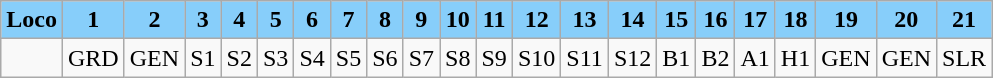<table class="wikitable plainrowheaders unsortable" style="text-align:center">
<tr>
<th scope="col" rowspan="1" style="background:lightskyblue;">Loco</th>
<th scope="col" rowspan="1" style="background:lightskyblue;">1</th>
<th scope="col" rowspan="1" style="background:lightskyblue;">2</th>
<th scope="col" rowspan="1" style="background:lightskyblue;">3</th>
<th scope="col" rowspan="1" style="background:lightskyblue;">4</th>
<th scope="col" rowspan="1" style="background:lightskyblue;">5</th>
<th scope="col" rowspan="1" style="background:lightskyblue;">6</th>
<th scope="col" rowspan="1" style="background:lightskyblue;">7</th>
<th scope="col" rowspan="1" style="background:lightskyblue;">8</th>
<th scope="col" rowspan="1" style="background:lightskyblue;">9</th>
<th scope="col" rowspan="1" style="background:lightskyblue;">10</th>
<th scope="col" rowspan="1" style="background:lightskyblue;">11</th>
<th scope="col" rowspan="1" style="background:lightskyblue;">12</th>
<th scope="col" rowspan="1" style="background:lightskyblue;">13</th>
<th scope="col" rowspan="1" style="background:lightskyblue;">14</th>
<th scope="col" rowspan="1" style="background:lightskyblue;">15</th>
<th scope="col" rowspan="1" style="background:lightskyblue;">16</th>
<th scope="col" rowspan="1" style="background:lightskyblue;">17</th>
<th scope="col" rowspan="1" style="background:lightskyblue;">18</th>
<th scope="col" rowspan="1" style="background:lightskyblue;">19</th>
<th scope="col" rowspan="1" style="background:lightskyblue;">20</th>
<th scope="col" rowspan="1" style="background:lightskyblue;">21</th>
</tr>
<tr>
<td></td>
<td>GRD</td>
<td>GEN</td>
<td>S1</td>
<td>S2</td>
<td>S3</td>
<td>S4</td>
<td>S5</td>
<td>S6</td>
<td>S7</td>
<td>S8</td>
<td>S9</td>
<td>S10</td>
<td>S11</td>
<td>S12</td>
<td>B1</td>
<td>B2</td>
<td>A1</td>
<td>H1</td>
<td>GEN</td>
<td>GEN</td>
<td>SLR</td>
</tr>
</table>
